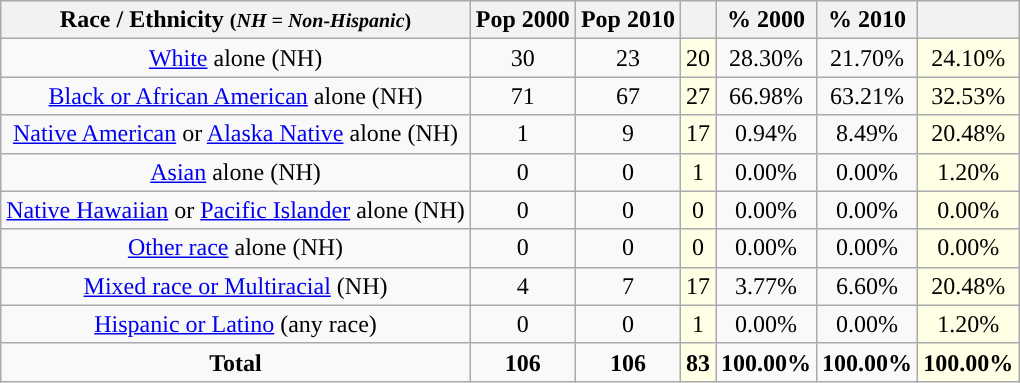<table class="wikitable" style="text-align:center;">
<tr>
<th>Race / Ethnicity <small>(<em>NH = Non-Hispanic</em>)</small></th>
<th>Pop 2000</th>
<th>Pop 2010</th>
<th></th>
<th>% 2000</th>
<th>% 2010</th>
<th></th>
</tr>
<tr>
<td><a href='#'>White</a> alone (NH)</td>
<td>30</td>
<td>23</td>
<td style='background: #ffffe6;'>20</td>
<td>28.30%</td>
<td>21.70%</td>
<td style='background: #ffffe6;'>24.10%</td>
</tr>
<tr>
<td><a href='#'>Black or African American</a> alone (NH)</td>
<td>71</td>
<td>67</td>
<td style='background: #ffffe6;'>27</td>
<td>66.98%</td>
<td>63.21%</td>
<td style='background: #ffffe6;'>32.53%</td>
</tr>
<tr>
<td><a href='#'>Native American</a> or <a href='#'>Alaska Native</a> alone (NH)</td>
<td>1</td>
<td>9</td>
<td style='background: #ffffe6;'>17</td>
<td>0.94%</td>
<td>8.49%</td>
<td style='background: #ffffe6;'>20.48%</td>
</tr>
<tr>
<td><a href='#'>Asian</a> alone (NH)</td>
<td>0</td>
<td>0</td>
<td style='background: #ffffe6;'>1</td>
<td>0.00%</td>
<td>0.00%</td>
<td style='background: #ffffe6;'>1.20%</td>
</tr>
<tr>
<td><a href='#'>Native Hawaiian</a> or <a href='#'>Pacific Islander</a> alone (NH)</td>
<td>0</td>
<td>0</td>
<td style='background: #ffffe6;'>0</td>
<td>0.00%</td>
<td>0.00%</td>
<td style='background: #ffffe6;'>0.00%</td>
</tr>
<tr>
<td><a href='#'>Other race</a> alone (NH)</td>
<td>0</td>
<td>0</td>
<td style='background: #ffffe6;'>0</td>
<td>0.00%</td>
<td>0.00%</td>
<td style='background: #ffffe6;'>0.00%</td>
</tr>
<tr>
<td><a href='#'>Mixed race or Multiracial</a> (NH)</td>
<td>4</td>
<td>7</td>
<td style='background: #ffffe6;'>17</td>
<td>3.77%</td>
<td>6.60%</td>
<td style='background: #ffffe6;'>20.48%</td>
</tr>
<tr>
<td><a href='#'>Hispanic or Latino</a> (any race)</td>
<td>0</td>
<td>0</td>
<td style='background: #ffffe6;'>1</td>
<td>0.00%</td>
<td>0.00%</td>
<td style='background: #ffffe6;'>1.20%</td>
</tr>
<tr>
<td><strong>Total</strong></td>
<td><strong>106</strong></td>
<td><strong>106</strong></td>
<td style='background: #ffffe6;'><strong>83</strong></td>
<td><strong>100.00%</strong></td>
<td><strong>100.00%</strong></td>
<td style='background: #ffffe6;'><strong>100.00%</strong></td>
</tr>
</table>
